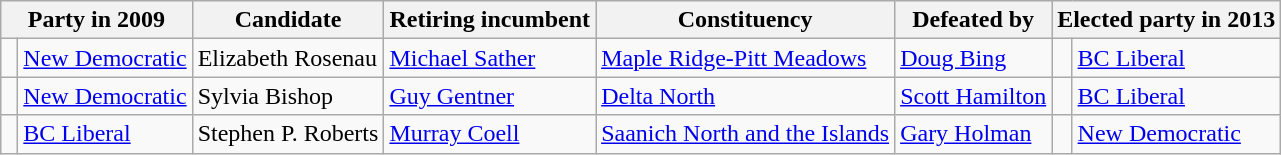<table class="wikitable sortable">
<tr>
<th colspan="2">Party in 2009</th>
<th>Candidate</th>
<th>Retiring incumbent</th>
<th>Constituency</th>
<th>Defeated by</th>
<th colspan="2">Elected party in 2013</th>
</tr>
<tr>
<td> </td>
<td><a href='#'>New Democratic</a></td>
<td>Elizabeth Rosenau</td>
<td><a href='#'>Michael Sather</a></td>
<td><a href='#'>Maple Ridge-Pitt Meadows</a></td>
<td><a href='#'>Doug Bing</a></td>
<td> </td>
<td><a href='#'>BC Liberal</a></td>
</tr>
<tr>
<td> </td>
<td><a href='#'>New Democratic</a></td>
<td>Sylvia Bishop</td>
<td><a href='#'>Guy Gentner</a></td>
<td><a href='#'>Delta North</a></td>
<td><a href='#'>Scott Hamilton</a></td>
<td> </td>
<td><a href='#'>BC Liberal</a></td>
</tr>
<tr>
<td> </td>
<td><a href='#'>BC Liberal</a></td>
<td>Stephen P. Roberts</td>
<td><a href='#'>Murray Coell</a></td>
<td><a href='#'>Saanich North and the Islands</a></td>
<td><a href='#'>Gary Holman</a></td>
<td> </td>
<td><a href='#'>New Democratic</a></td>
</tr>
</table>
